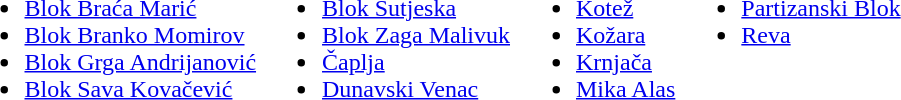<table>
<tr valign=top>
<td><br><ul><li><a href='#'>Blok Braća Marić</a></li><li><a href='#'>Blok Branko Momirov</a></li><li><a href='#'>Blok Grga Andrijanović</a></li><li><a href='#'>Blok Sava Kovačević</a></li></ul></td>
<td><br><ul><li><a href='#'>Blok Sutjeska</a></li><li><a href='#'>Blok Zaga Malivuk</a></li><li><a href='#'>Čaplja</a></li><li><a href='#'>Dunavski Venac</a></li></ul></td>
<td><br><ul><li><a href='#'>Kotež</a></li><li><a href='#'>Kožara</a></li><li><a href='#'>Krnjača</a></li><li><a href='#'>Mika Alas</a></li></ul></td>
<td><br><ul><li><a href='#'>Partizanski Blok</a></li><li><a href='#'>Reva</a></li></ul></td>
</tr>
</table>
